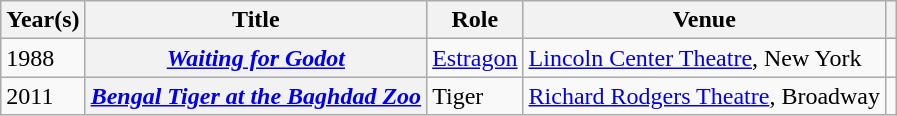<table class="wikitable plainrowheaders sortable">
<tr>
<th scope="col">Year(s)</th>
<th scope="col">Title</th>
<th scope="col">Role</th>
<th scope="col" class="unsortable">Venue</th>
<th scope="col" class="unsortable"></th>
</tr>
<tr>
<td>1988</td>
<th scope="row"><em><a href='#'>Waiting for Godot</a></em></th>
<td><a href='#'>Estragon</a></td>
<td><a href='#'>Lincoln Center Theatre</a>, New York</td>
<td style="text-align:center;"></td>
</tr>
<tr>
<td>2011</td>
<th scope="row"><em><a href='#'>Bengal Tiger at the Baghdad Zoo</a></em></th>
<td>Tiger</td>
<td><a href='#'>Richard Rodgers Theatre</a>, Broadway</td>
<td style="text-align:center;"></td>
</tr>
</table>
